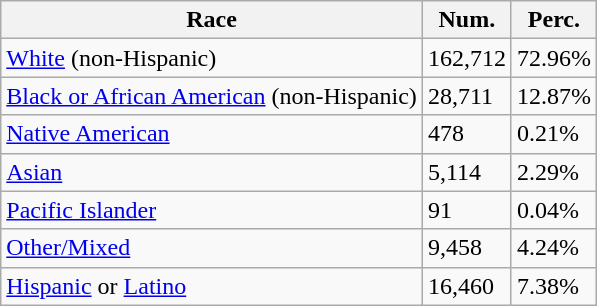<table class="wikitable">
<tr>
<th>Race</th>
<th>Num.</th>
<th>Perc.</th>
</tr>
<tr>
<td><a href='#'>White</a> (non-Hispanic)</td>
<td>162,712</td>
<td>72.96%</td>
</tr>
<tr>
<td><a href='#'>Black or African American</a> (non-Hispanic)</td>
<td>28,711</td>
<td>12.87%</td>
</tr>
<tr>
<td><a href='#'>Native American</a></td>
<td>478</td>
<td>0.21%</td>
</tr>
<tr>
<td><a href='#'>Asian</a></td>
<td>5,114</td>
<td>2.29%</td>
</tr>
<tr>
<td><a href='#'>Pacific Islander</a></td>
<td>91</td>
<td>0.04%</td>
</tr>
<tr>
<td><a href='#'>Other/Mixed</a></td>
<td>9,458</td>
<td>4.24%</td>
</tr>
<tr>
<td><a href='#'>Hispanic</a> or <a href='#'>Latino</a></td>
<td>16,460</td>
<td>7.38%</td>
</tr>
</table>
